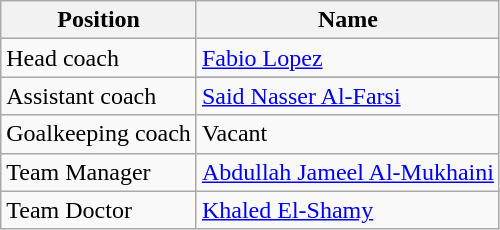<table class="wikitable">
<tr>
<th>Position</th>
<th>Name</th>
</tr>
<tr>
<td>Head coach</td>
<td> <a href='#'>Fabio Lopez</a></td>
</tr>
<tr>
<td rowspan="2">Assistant coach</td>
</tr>
<tr>
<td> <a href='#'>Said Nasser Al-Farsi</a></td>
</tr>
<tr>
<td>Goalkeeping coach</td>
<td>Vacant</td>
</tr>
<tr>
<td>Team Manager</td>
<td> <a href='#'>Abdullah Jameel Al-Mukhaini</a></td>
</tr>
<tr>
<td>Team Doctor</td>
<td> <a href='#'>Khaled El-Shamy</a></td>
</tr>
</table>
